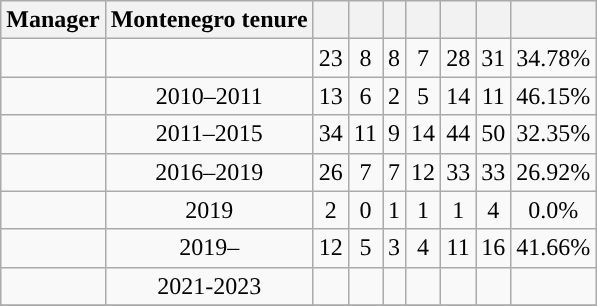<table class="wikitable sortable" style="text-align:center;">
<tr>
<th>Manager</th>
<th>Montenegro tenure</th>
<th></th>
<th></th>
<th></th>
<th></th>
<th></th>
<th></th>
<th></th>
</tr>
<tr>
<td style="text-align: left;"> </td>
<td></td>
<td>23</td>
<td>8</td>
<td>8</td>
<td>7</td>
<td>28</td>
<td>31</td>
<td>34.78%</td>
</tr>
<tr>
<td style="text-align: left;"> </td>
<td>2010–2011</td>
<td>13</td>
<td>6</td>
<td>2</td>
<td>5</td>
<td>14</td>
<td>11</td>
<td>46.15%</td>
</tr>
<tr>
<td style="text-align: left;"> </td>
<td>2011–2015</td>
<td>34</td>
<td>11</td>
<td>9</td>
<td>14</td>
<td>44</td>
<td>50</td>
<td>32.35%</td>
</tr>
<tr>
<td style="text-align: left;"> </td>
<td>2016–2019</td>
<td>26</td>
<td>7</td>
<td>7</td>
<td>12</td>
<td>33</td>
<td>33</td>
<td>26.92%</td>
</tr>
<tr>
<td style="text-align: left;"> </td>
<td>2019</td>
<td>2</td>
<td>0</td>
<td>1</td>
<td>1</td>
<td>1</td>
<td>4</td>
<td>0.0%</td>
</tr>
<tr>
<td style="text-align: left;"> </td>
<td>2019–</td>
<td>12</td>
<td>5</td>
<td>3</td>
<td>4</td>
<td>11</td>
<td>16</td>
<td>41.66%</td>
</tr>
<tr>
<td style="text-align: left;"> </td>
<td>2021-2023</td>
<td></td>
<td></td>
<td></td>
<td></td>
<td></td>
<td></td>
<td></td>
</tr>
<tr>
</tr>
</table>
